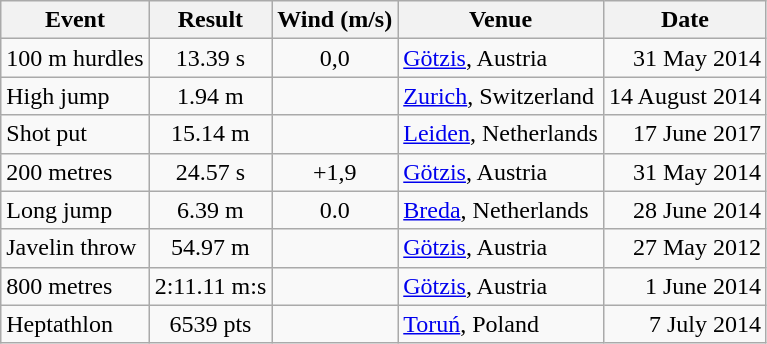<table class="wikitable">
<tr>
<th>Event</th>
<th>Result</th>
<th>Wind (m/s)</th>
<th>Venue</th>
<th>Date</th>
</tr>
<tr>
<td>100 m hurdles</td>
<td align=center>13.39 s</td>
<td align=center>0,0</td>
<td><a href='#'>Götzis</a>, Austria</td>
<td align=right>31 May 2014</td>
</tr>
<tr>
<td>High jump</td>
<td align=center>1.94 m</td>
<td></td>
<td><a href='#'>Zurich</a>, Switzerland</td>
<td align=right>14 August 2014</td>
</tr>
<tr>
<td>Shot put</td>
<td align=center>15.14 m</td>
<td></td>
<td><a href='#'>Leiden</a>, Netherlands</td>
<td align=right>17 June 2017</td>
</tr>
<tr>
<td>200 metres</td>
<td align=center>24.57 s</td>
<td align=center>+1,9</td>
<td><a href='#'>Götzis</a>, Austria</td>
<td align=right>31 May 2014</td>
</tr>
<tr>
<td>Long jump</td>
<td align=center>6.39 m</td>
<td align=center>0.0</td>
<td><a href='#'>Breda</a>, Netherlands</td>
<td align=right>28 June 2014</td>
</tr>
<tr>
<td>Javelin throw</td>
<td align=center>54.97 m</td>
<td></td>
<td><a href='#'>Götzis</a>, Austria</td>
<td align=right>27 May 2012</td>
</tr>
<tr>
<td>800 metres</td>
<td align=center>2:11.11 m:s</td>
<td></td>
<td><a href='#'>Götzis</a>, Austria</td>
<td align=right>1 June 2014</td>
</tr>
<tr>
<td>Heptathlon</td>
<td align=center>6539 pts</td>
<td></td>
<td><a href='#'>Toruń</a>, Poland</td>
<td align=right>7 July 2014</td>
</tr>
</table>
